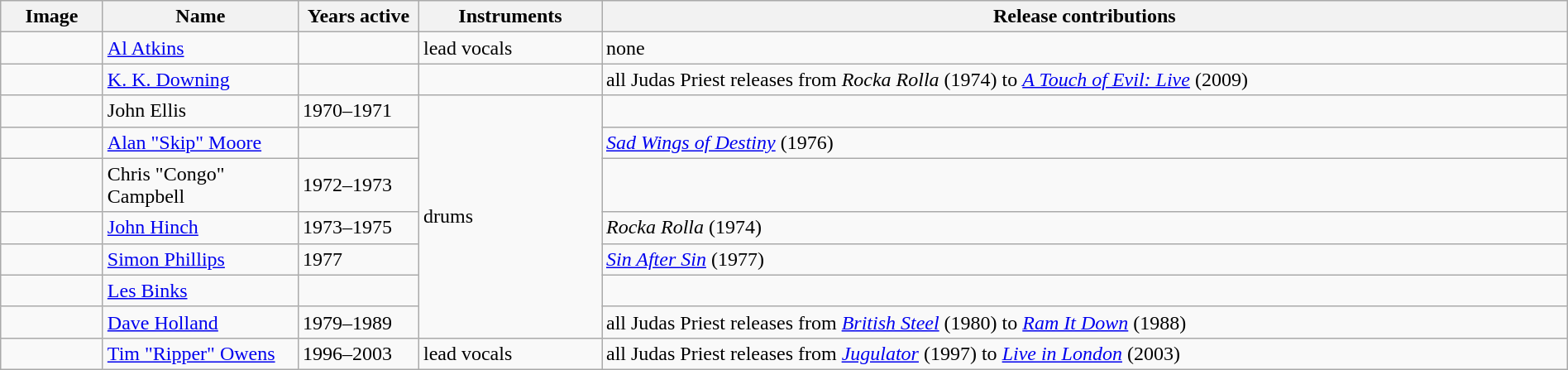<table class="wikitable" border="1" width=100%>
<tr>
<th width="75">Image</th>
<th width="150">Name</th>
<th width="90">Years active</th>
<th width="140">Instruments</th>
<th>Release contributions</th>
</tr>
<tr>
<td></td>
<td><a href='#'>Al Atkins</a></td>
<td></td>
<td>lead vocals</td>
<td>none</td>
</tr>
<tr>
<td></td>
<td><a href='#'>K. K. Downing</a></td>
<td></td>
<td></td>
<td>all Judas Priest releases from <em>Rocka Rolla</em> (1974) to <em><a href='#'>A Touch of Evil: Live</a></em> (2009)</td>
</tr>
<tr>
<td></td>
<td>John Ellis</td>
<td>1970–1971</td>
<td rowspan="7">drums</td>
<td></td>
</tr>
<tr>
<td></td>
<td><a href='#'>Alan "Skip" Moore</a></td>
<td></td>
<td><em><a href='#'>Sad Wings of Destiny</a></em> (1976)</td>
</tr>
<tr>
<td></td>
<td>Chris "Congo" Campbell</td>
<td>1972–1973</td>
<td></td>
</tr>
<tr>
<td></td>
<td><a href='#'>John Hinch</a></td>
<td>1973–1975 </td>
<td><em>Rocka Rolla</em> (1974)</td>
</tr>
<tr>
<td></td>
<td><a href='#'>Simon Phillips</a></td>
<td>1977</td>
<td><em><a href='#'>Sin After Sin</a></em> (1977)</td>
</tr>
<tr>
<td></td>
<td><a href='#'>Les Binks</a></td>
<td></td>
<td></td>
</tr>
<tr>
<td></td>
<td><a href='#'>Dave Holland</a></td>
<td>1979–1989 </td>
<td>all Judas Priest releases from <em><a href='#'>British Steel</a></em> (1980) to <em><a href='#'>Ram It Down</a></em> (1988)</td>
</tr>
<tr>
<td></td>
<td><a href='#'>Tim "Ripper" Owens</a></td>
<td>1996–2003</td>
<td>lead vocals</td>
<td>all Judas Priest releases from <em><a href='#'>Jugulator</a></em> (1997) to <em><a href='#'>Live in London</a></em> (2003)</td>
</tr>
</table>
